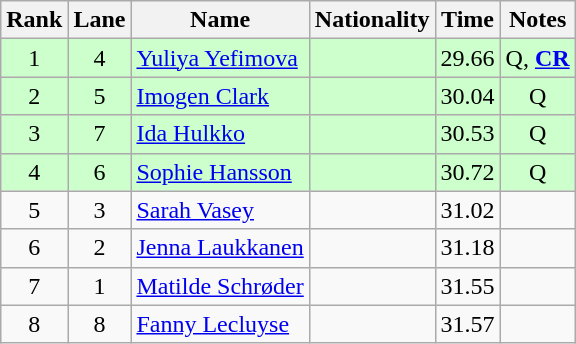<table class="wikitable sortable" style="text-align:center">
<tr>
<th>Rank</th>
<th>Lane</th>
<th>Name</th>
<th>Nationality</th>
<th>Time</th>
<th>Notes</th>
</tr>
<tr bgcolor=ccffcc>
<td>1</td>
<td>4</td>
<td align=left><a href='#'>Yuliya Yefimova</a></td>
<td align="left"></td>
<td>29.66</td>
<td>Q, <strong><a href='#'>CR</a></strong></td>
</tr>
<tr bgcolor=ccffcc>
<td>2</td>
<td>5</td>
<td align=left><a href='#'>Imogen Clark</a></td>
<td align="left"></td>
<td>30.04</td>
<td>Q</td>
</tr>
<tr bgcolor=ccffcc>
<td>3</td>
<td>7</td>
<td align=left><a href='#'>Ida Hulkko</a></td>
<td align="left"></td>
<td>30.53</td>
<td>Q</td>
</tr>
<tr bgcolor=ccffcc>
<td>4</td>
<td>6</td>
<td align=left><a href='#'>Sophie Hansson</a></td>
<td align="left"></td>
<td>30.72</td>
<td>Q</td>
</tr>
<tr>
<td>5</td>
<td>3</td>
<td align=left><a href='#'>Sarah Vasey</a></td>
<td align="left"></td>
<td>31.02</td>
<td></td>
</tr>
<tr>
<td>6</td>
<td>2</td>
<td align=left><a href='#'>Jenna Laukkanen</a></td>
<td align="left"></td>
<td>31.18</td>
<td></td>
</tr>
<tr>
<td>7</td>
<td>1</td>
<td align=left><a href='#'>Matilde Schrøder</a></td>
<td align="left"></td>
<td>31.55</td>
<td></td>
</tr>
<tr>
<td>8</td>
<td>8</td>
<td align=left><a href='#'>Fanny Lecluyse</a></td>
<td align="left"></td>
<td>31.57</td>
<td></td>
</tr>
</table>
